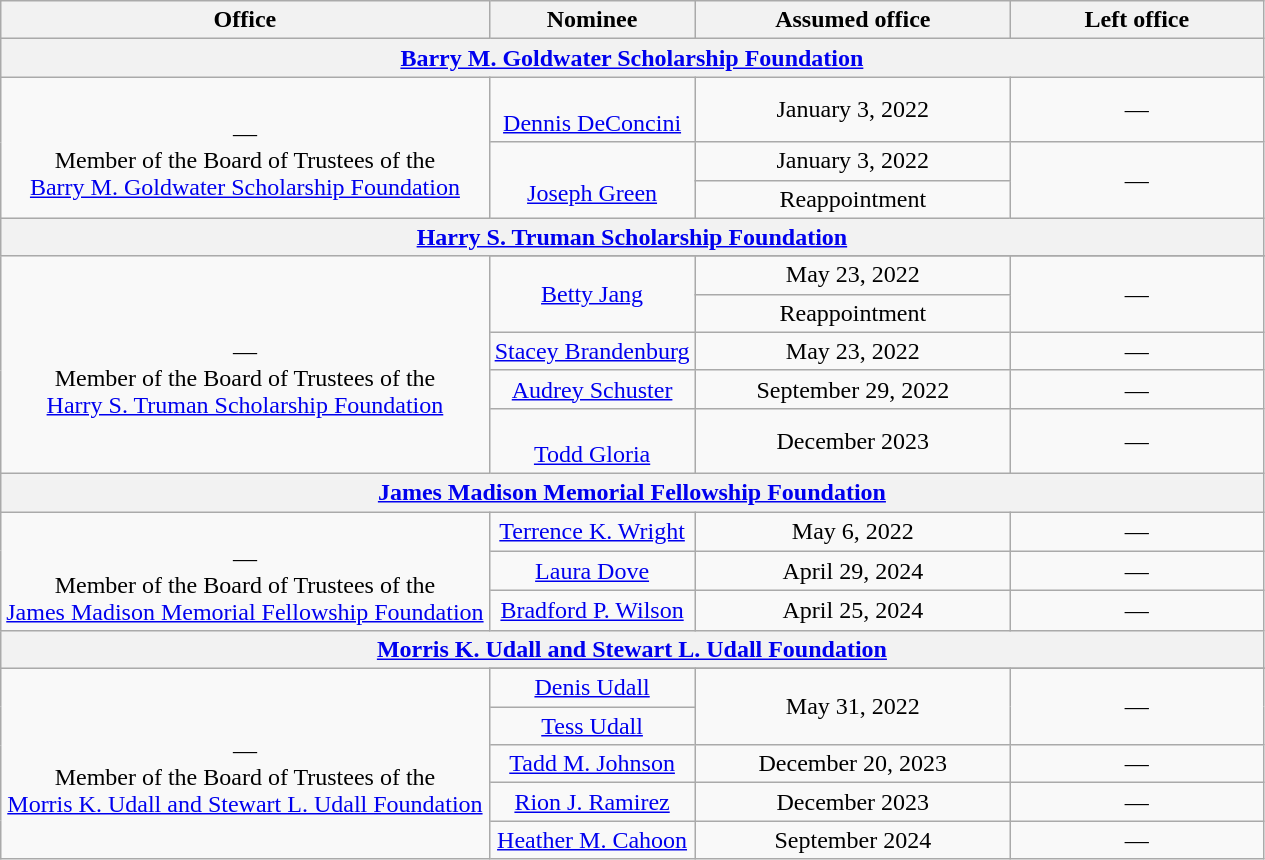<table class="wikitable sortable" style="text-align:center">
<tr>
<th>Office</th>
<th>Nominee</th>
<th style="width:25%;" data-sort-type="date">Assumed office</th>
<th style="width:20%;" data-sort-type="date">Left office</th>
</tr>
<tr>
<th colspan=4><a href='#'>Barry M. Goldwater Scholarship Foundation</a></th>
</tr>
<tr>
<td rowspan=3><br>—<br>Member of the Board of Trustees of the<br><a href='#'>Barry M. Goldwater Scholarship Foundation</a></td>
<td><br><a href='#'>Dennis DeConcini</a></td>
<td>January 3, 2022<br></td>
<td>—</td>
</tr>
<tr>
<td rowspan=2><br><a href='#'>Joseph Green</a></td>
<td>January 3, 2022<br></td>
<td rowspan=2>—</td>
</tr>
<tr>
<td>Reappointment<br></td>
</tr>
<tr>
<th colspan=4><a href='#'>Harry S. Truman Scholarship Foundation</a></th>
</tr>
<tr>
<td rowspan=6><br>—<br>Member of the Board of Trustees of the<br><a href='#'>Harry S. Truman Scholarship Foundation</a></td>
</tr>
<tr>
<td rowspan=2><a href='#'>Betty Jang</a></td>
<td>May 23, 2022<br></td>
<td rowspan=2>—</td>
</tr>
<tr>
<td>Reappointment<br></td>
</tr>
<tr>
<td><a href='#'>Stacey Brandenburg</a></td>
<td>May 23, 2022<br></td>
<td>—</td>
</tr>
<tr>
<td><a href='#'>Audrey Schuster</a></td>
<td>September 29, 2022<br></td>
<td>—</td>
</tr>
<tr>
<td><br><a href='#'>Todd Gloria</a></td>
<td>December 2023<br></td>
<td>—</td>
</tr>
<tr>
<th colspan=4><a href='#'>James Madison Memorial Fellowship Foundation</a></th>
</tr>
<tr>
<td rowspan=3><br>—<br>Member of the Board of Trustees of the<br><a href='#'>James Madison Memorial Fellowship Foundation</a></td>
<td><a href='#'>Terrence K. Wright</a></td>
<td>May 6, 2022<br></td>
<td>—</td>
</tr>
<tr>
<td><a href='#'>Laura Dove</a></td>
<td>April 29, 2024<br></td>
<td>—</td>
</tr>
<tr>
<td><a href='#'>Bradford P. Wilson</a></td>
<td>April 25, 2024<br></td>
<td>—</td>
</tr>
<tr>
<th colspan=4><a href='#'>Morris K. Udall and Stewart L. Udall Foundation</a></th>
</tr>
<tr>
<td rowspan=6><br>—<br>Member of the Board of Trustees of the<br><a href='#'>Morris K. Udall and Stewart L. Udall Foundation</a></td>
</tr>
<tr>
<td><a href='#'>Denis Udall</a></td>
<td rowspan=2>May 31, 2022<br></td>
<td rowspan=2>—</td>
</tr>
<tr>
<td><a href='#'>Tess Udall</a></td>
</tr>
<tr>
<td><a href='#'>Tadd M. Johnson</a><br></td>
<td>December 20, 2023<br></td>
<td>—</td>
</tr>
<tr>
<td><a href='#'>Rion J. Ramirez</a></td>
<td>December 2023<br></td>
<td>—</td>
</tr>
<tr>
<td><a href='#'>Heather M. Cahoon</a></td>
<td>September 2024<br></td>
<td>—</td>
</tr>
</table>
